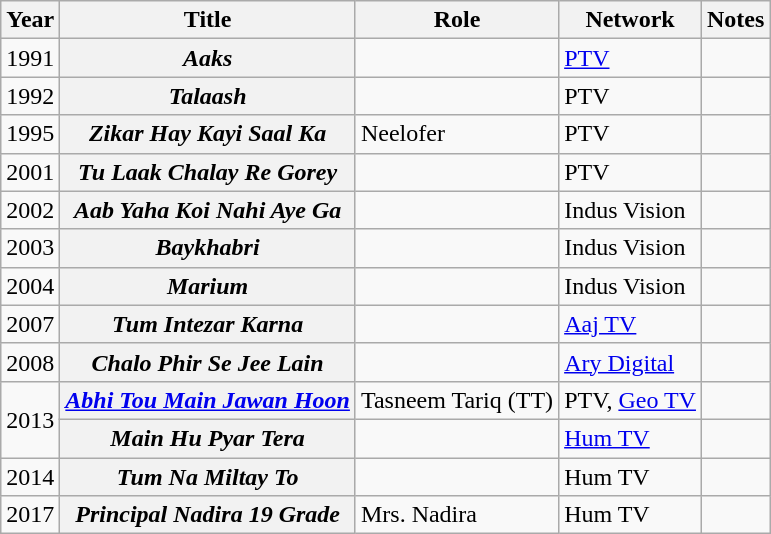<table class="wikitable plainrowheaders">
<tr>
<th>Year</th>
<th>Title</th>
<th>Role</th>
<th>Network</th>
<th>Notes</th>
</tr>
<tr>
<td>1991</td>
<th scope=row><em>Aaks</em></th>
<td></td>
<td><a href='#'>PTV</a></td>
<td></td>
</tr>
<tr>
<td>1992</td>
<th scope=row><em>Talaash</em></th>
<td></td>
<td>PTV</td>
<td></td>
</tr>
<tr>
<td>1995</td>
<th scope=row><em>Zikar Hay Kayi Saal Ka</em></th>
<td>Neelofer</td>
<td>PTV</td>
<td></td>
</tr>
<tr>
<td>2001</td>
<th scope=row><em>Tu Laak Chalay Re Gorey</em></th>
<td></td>
<td>PTV</td>
<td></td>
</tr>
<tr>
<td>2002</td>
<th scope=row><em>Aab Yaha Koi Nahi Aye Ga</em></th>
<td></td>
<td>Indus Vision</td>
<td></td>
</tr>
<tr>
<td>2003</td>
<th scope=row><em>Baykhabri</em></th>
<td></td>
<td>Indus Vision</td>
<td></td>
</tr>
<tr>
<td>2004</td>
<th scope=row><em>Marium</em></th>
<td></td>
<td>Indus Vision</td>
<td></td>
</tr>
<tr>
<td>2007</td>
<th scope=row><em>Tum Intezar Karna</em></th>
<td></td>
<td><a href='#'>Aaj TV</a></td>
<td></td>
</tr>
<tr>
<td>2008</td>
<th scope=row><em>Chalo Phir Se Jee Lain</em></th>
<td></td>
<td><a href='#'>Ary Digital</a></td>
<td></td>
</tr>
<tr>
<td rowspan=2>2013</td>
<th scope=row><em><a href='#'>Abhi Tou Main Jawan Hoon</a></em></th>
<td>Tasneem Tariq (TT)</td>
<td>PTV, <a href='#'>Geo TV</a></td>
<td></td>
</tr>
<tr>
<th scope=row><em>Main Hu Pyar Tera</em></th>
<td></td>
<td><a href='#'>Hum TV</a></td>
<td></td>
</tr>
<tr>
<td>2014</td>
<th scope=row><em>Tum Na Miltay To</em></th>
<td></td>
<td>Hum TV</td>
<td></td>
</tr>
<tr>
<td>2017</td>
<th scope=row><em>Principal Nadira 19 Grade</em></th>
<td>Mrs. Nadira</td>
<td>Hum TV</td>
<td></td>
</tr>
</table>
